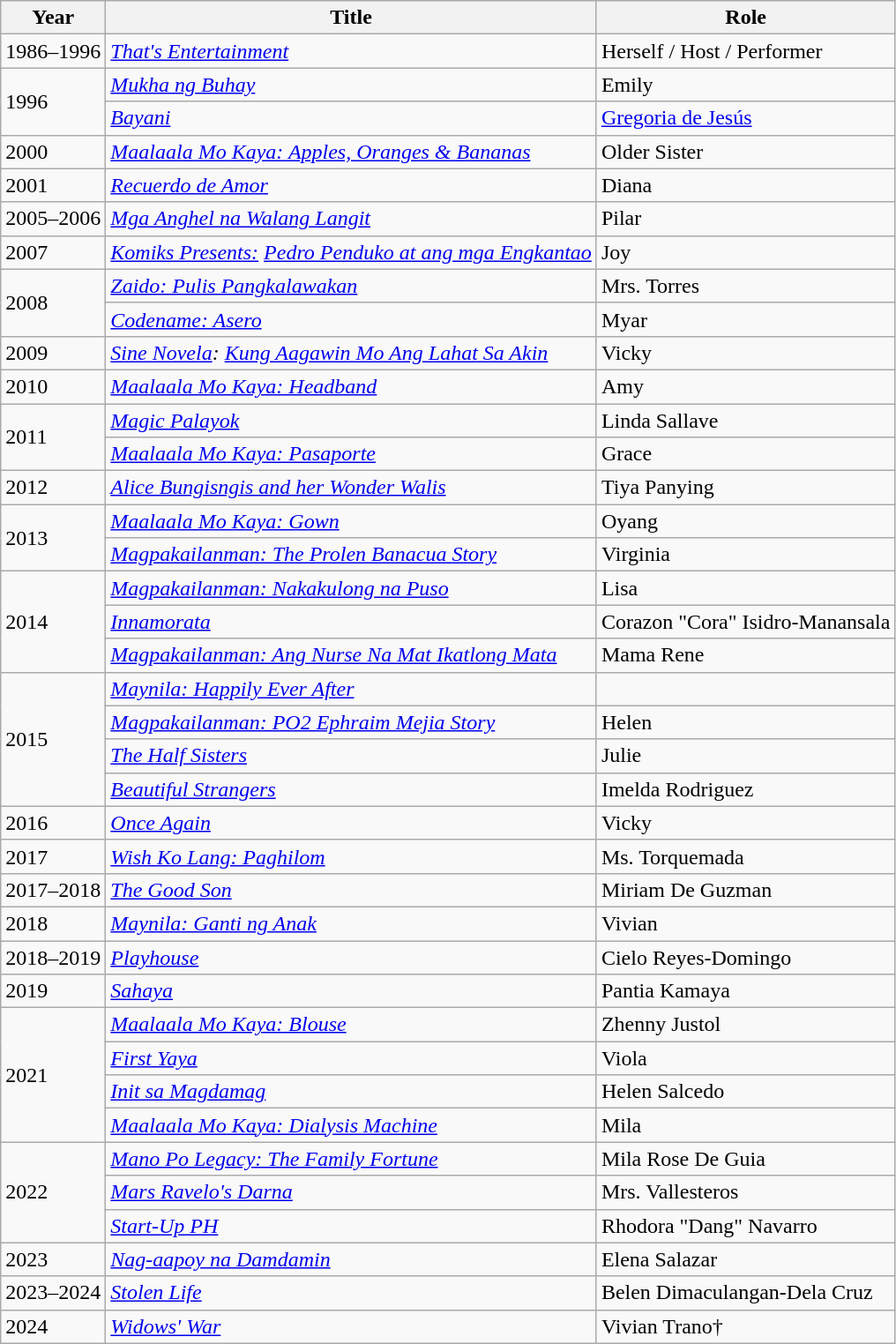<table class="wikitable">
<tr>
<th>Year</th>
<th>Title</th>
<th>Role</th>
</tr>
<tr>
<td>1986–1996</td>
<td><em><a href='#'>That's Entertainment</a></em></td>
<td>Herself / Host / Performer</td>
</tr>
<tr>
<td rowspan="2">1996</td>
<td><em><a href='#'>Mukha ng Buhay</a></em></td>
<td>Emily</td>
</tr>
<tr>
<td><em><a href='#'>Bayani</a></em></td>
<td><a href='#'>Gregoria de Jesús</a></td>
</tr>
<tr>
<td>2000</td>
<td><em><a href='#'>Maalaala Mo Kaya: Apples, Oranges & Bananas</a></em></td>
<td>Older Sister</td>
</tr>
<tr>
<td>2001</td>
<td><em><a href='#'>Recuerdo de Amor</a></em></td>
<td>Diana</td>
</tr>
<tr>
<td>2005–2006</td>
<td><em><a href='#'>Mga Anghel na Walang Langit</a></em></td>
<td>Pilar</td>
</tr>
<tr>
<td>2007</td>
<td><em><a href='#'>Komiks Presents:</a> <a href='#'>Pedro Penduko at ang mga Engkantao</a></em></td>
<td>Joy</td>
</tr>
<tr>
<td rowspan="2">2008</td>
<td><em><a href='#'>Zaido: Pulis Pangkalawakan</a></em></td>
<td>Mrs. Torres</td>
</tr>
<tr>
<td><em><a href='#'>Codename: Asero</a></em></td>
<td>Myar</td>
</tr>
<tr>
<td>2009</td>
<td><em><a href='#'>Sine Novela</a>: <a href='#'>Kung Aagawin Mo Ang Lahat Sa Akin</a></em></td>
<td>Vicky</td>
</tr>
<tr>
<td>2010</td>
<td><em><a href='#'>Maalaala Mo Kaya: Headband</a></em></td>
<td>Amy</td>
</tr>
<tr>
<td rowspan="2">2011</td>
<td><em><a href='#'>Magic Palayok</a></em></td>
<td>Linda Sallave</td>
</tr>
<tr>
<td><em><a href='#'>Maalaala Mo Kaya: Pasaporte</a></em></td>
<td>Grace</td>
</tr>
<tr>
<td>2012</td>
<td><em><a href='#'>Alice Bungisngis and her Wonder Walis</a></em></td>
<td>Tiya Panying</td>
</tr>
<tr>
<td rowspan="2">2013</td>
<td><em><a href='#'>Maalaala Mo Kaya: Gown</a></em></td>
<td>Oyang</td>
</tr>
<tr>
<td><em><a href='#'>Magpakailanman: The Prolen Banacua Story</a></em></td>
<td>Virginia</td>
</tr>
<tr>
<td rowspan="3">2014</td>
<td><em><a href='#'>Magpakailanman: Nakakulong na Puso</a></em></td>
<td>Lisa</td>
</tr>
<tr>
<td><em><a href='#'>Innamorata</a></em></td>
<td>Corazon "Cora" Isidro-Manansala</td>
</tr>
<tr>
<td><em><a href='#'>Magpakailanman: Ang Nurse Na Mat Ikatlong Mata</a></em></td>
<td>Mama Rene</td>
</tr>
<tr>
<td rowspan="4">2015</td>
<td><em><a href='#'>Maynila: Happily Ever After</a></em></td>
<td></td>
</tr>
<tr>
<td><em><a href='#'>Magpakailanman: PO2 Ephraim Mejia Story</a></em></td>
<td>Helen</td>
</tr>
<tr>
<td><em><a href='#'>The Half Sisters</a></em></td>
<td>Julie</td>
</tr>
<tr>
<td><em><a href='#'>Beautiful Strangers</a></em></td>
<td>Imelda Rodriguez</td>
</tr>
<tr>
<td>2016</td>
<td><em><a href='#'>Once Again</a></em></td>
<td>Vicky</td>
</tr>
<tr>
<td>2017</td>
<td><em><a href='#'>Wish Ko Lang: Paghilom</a></em></td>
<td>Ms. Torquemada</td>
</tr>
<tr>
<td>2017–2018</td>
<td><em><a href='#'>The Good Son</a></em></td>
<td>Miriam De Guzman</td>
</tr>
<tr>
<td>2018</td>
<td><em><a href='#'>Maynila: Ganti ng Anak</a></em></td>
<td>Vivian</td>
</tr>
<tr>
<td>2018–2019</td>
<td><em><a href='#'>Playhouse</a></em></td>
<td>Cielo Reyes-Domingo</td>
</tr>
<tr>
<td>2019</td>
<td><em><a href='#'>Sahaya</a></em></td>
<td>Pantia Kamaya</td>
</tr>
<tr>
<td rowspan="4">2021</td>
<td><em><a href='#'>Maalaala Mo Kaya: Blouse</a></em></td>
<td>Zhenny Justol</td>
</tr>
<tr>
<td><em><a href='#'>First Yaya</a></em></td>
<td>Viola</td>
</tr>
<tr>
<td><em><a href='#'>Init sa Magdamag</a></em></td>
<td>Helen Salcedo</td>
</tr>
<tr>
<td><em><a href='#'>Maalaala Mo Kaya: Dialysis Machine</a></em></td>
<td>Mila</td>
</tr>
<tr>
<td rowspan="3">2022</td>
<td><em><a href='#'>Mano Po Legacy: The Family Fortune</a></em></td>
<td>Mila Rose De Guia</td>
</tr>
<tr>
<td><em><a href='#'>Mars Ravelo's Darna</a> </em></td>
<td>Mrs. Vallesteros</td>
</tr>
<tr>
<td><em><a href='#'>Start-Up PH</a></em></td>
<td>Rhodora "Dang" Navarro</td>
</tr>
<tr>
<td>2023</td>
<td><em><a href='#'>Nag-aapoy na Damdamin</a></em></td>
<td>Elena Salazar</td>
</tr>
<tr>
<td>2023–2024</td>
<td><em><a href='#'>Stolen Life</a></em></td>
<td>Belen Dimaculangan-Dela Cruz</td>
</tr>
<tr>
<td>2024</td>
<td><em><a href='#'>Widows' War</a></em></td>
<td>Vivian Trano†</td>
</tr>
</table>
